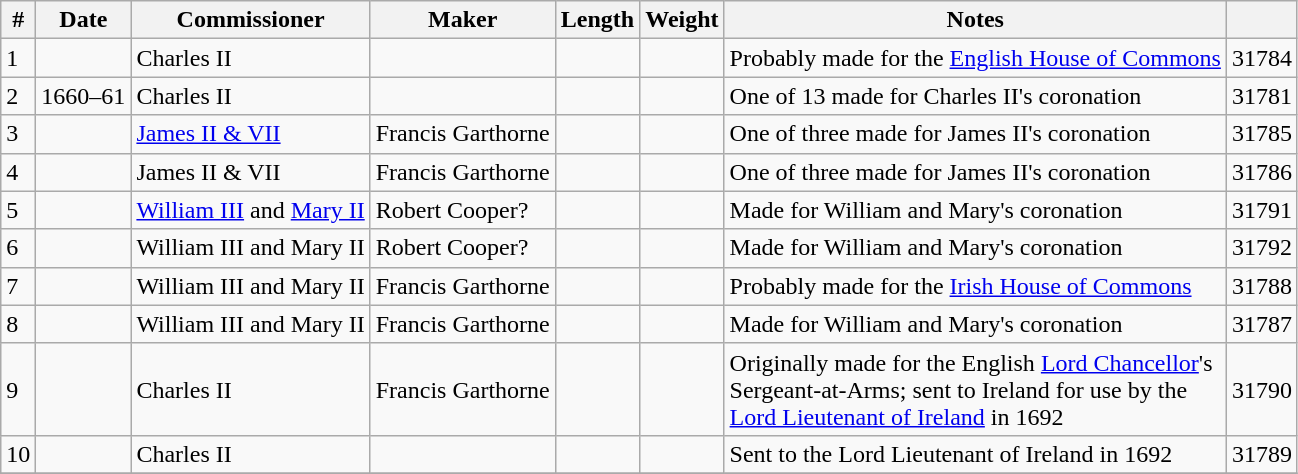<table class="wikitable">
<tr>
<th>#</th>
<th>Date</th>
<th>Commissioner</th>
<th>Maker</th>
<th>Length</th>
<th>Weight</th>
<th>Notes</th>
<th></th>
</tr>
<tr>
<td>1</td>
<td></td>
<td>Charles II</td>
<td></td>
<td></td>
<td></td>
<td>Probably made for the <a href='#'>English House of Commons</a></td>
<td>31784</td>
</tr>
<tr>
<td>2</td>
<td>1660–61</td>
<td>Charles II</td>
<td></td>
<td></td>
<td></td>
<td>One of 13 made for Charles II's coronation</td>
<td>31781</td>
</tr>
<tr>
<td>3</td>
<td></td>
<td><a href='#'>James II & VII</a></td>
<td>Francis Garthorne</td>
<td></td>
<td></td>
<td>One of three made for James II's coronation</td>
<td>31785</td>
</tr>
<tr>
<td>4</td>
<td></td>
<td>James II & VII</td>
<td>Francis Garthorne</td>
<td></td>
<td></td>
<td>One of three made for James II's coronation</td>
<td>31786</td>
</tr>
<tr>
<td>5</td>
<td></td>
<td><a href='#'>William III</a> and <a href='#'>Mary II</a></td>
<td>Robert Cooper?</td>
<td></td>
<td></td>
<td>Made for William and Mary's coronation</td>
<td>31791</td>
</tr>
<tr>
<td>6</td>
<td></td>
<td>William III and Mary II</td>
<td>Robert Cooper?</td>
<td></td>
<td></td>
<td>Made for William and Mary's coronation</td>
<td>31792</td>
</tr>
<tr>
<td>7</td>
<td></td>
<td>William III and Mary II</td>
<td>Francis Garthorne</td>
<td></td>
<td></td>
<td>Probably made for the <a href='#'>Irish House of Commons</a></td>
<td>31788</td>
</tr>
<tr>
<td>8</td>
<td></td>
<td>William III and Mary II</td>
<td>Francis Garthorne</td>
<td></td>
<td></td>
<td>Made for William and Mary's coronation</td>
<td>31787</td>
</tr>
<tr>
<td>9</td>
<td></td>
<td>Charles II</td>
<td>Francis Garthorne</td>
<td></td>
<td></td>
<td>Originally made for the English <a href='#'>Lord Chancellor</a>'s<br>Sergeant-at-Arms; sent to Ireland for use by the<br><a href='#'>Lord Lieutenant of Ireland</a> in 1692</td>
<td>31790</td>
</tr>
<tr>
<td>10</td>
<td></td>
<td>Charles II</td>
<td></td>
<td></td>
<td></td>
<td>Sent to the Lord Lieutenant of Ireland in 1692</td>
<td>31789</td>
</tr>
<tr>
</tr>
</table>
